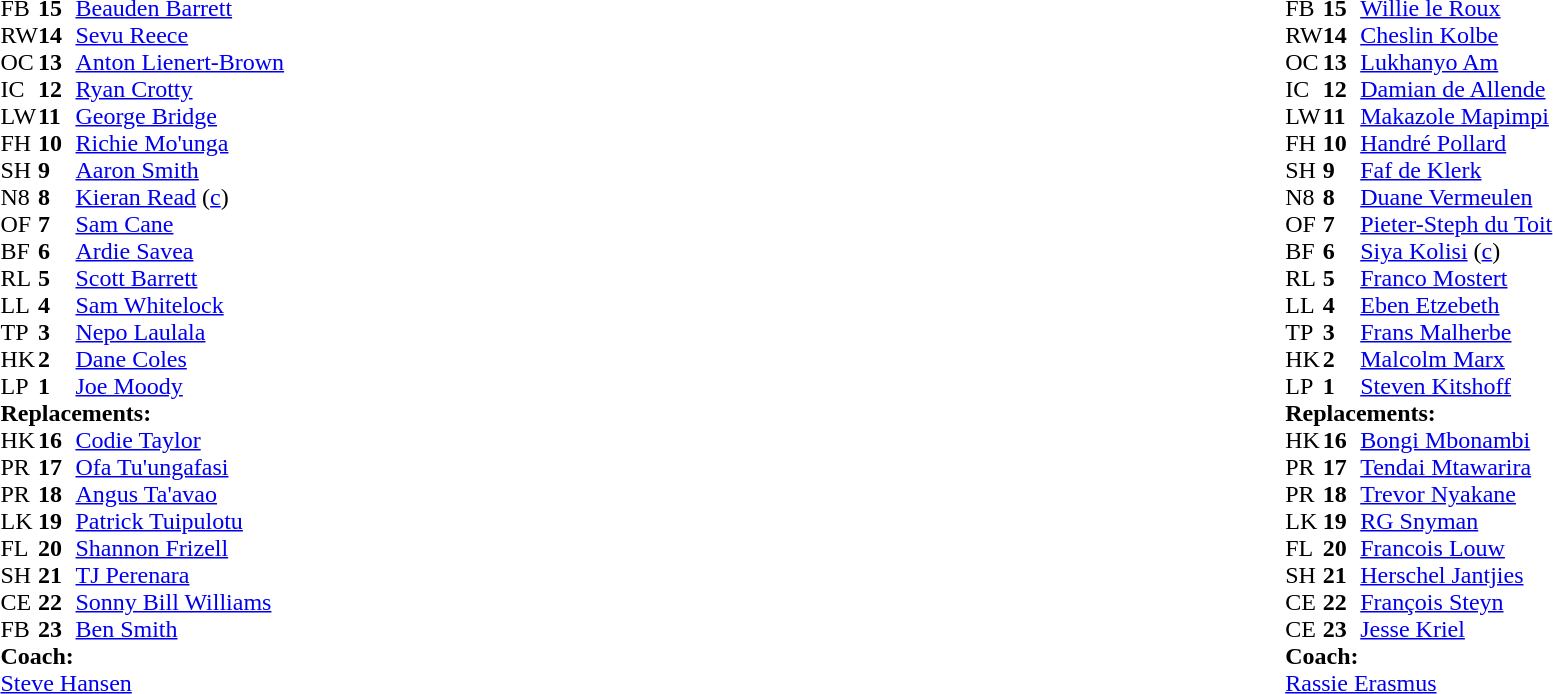<table style="width:100%;">
<tr>
<td style="vertical-align:top; width:50%;"><br><table style="font-size: 100%" cellspacing="0" cellpadding="0">
<tr>
<th width="25"></th>
<th width="25"></th>
</tr>
<tr>
<td>FB</td>
<td><strong>15</strong></td>
<td><a href='#'>Beauden Barrett</a></td>
</tr>
<tr>
<td>RW</td>
<td><strong>14</strong></td>
<td><a href='#'>Sevu Reece</a></td>
</tr>
<tr>
<td>OC</td>
<td><strong>13</strong></td>
<td><a href='#'>Anton Lienert-Brown</a></td>
</tr>
<tr>
<td>IC</td>
<td><strong>12</strong></td>
<td><a href='#'>Ryan Crotty</a></td>
<td></td>
<td></td>
</tr>
<tr>
<td>LW</td>
<td><strong>11</strong></td>
<td><a href='#'>George Bridge</a></td>
</tr>
<tr>
<td>FH</td>
<td><strong>10</strong></td>
<td><a href='#'>Richie Mo'unga</a></td>
<td></td>
<td></td>
</tr>
<tr>
<td>SH</td>
<td><strong>9</strong></td>
<td><a href='#'>Aaron Smith</a></td>
<td></td>
<td></td>
</tr>
<tr>
<td>N8</td>
<td><strong>8</strong></td>
<td><a href='#'>Kieran Read</a> (<a href='#'>c</a>)</td>
</tr>
<tr>
<td>OF</td>
<td><strong>7</strong></td>
<td><a href='#'>Sam Cane</a></td>
<td></td>
<td></td>
</tr>
<tr>
<td>BF</td>
<td><strong>6</strong></td>
<td><a href='#'>Ardie Savea</a></td>
</tr>
<tr>
<td>RL</td>
<td><strong>5</strong></td>
<td><a href='#'>Scott Barrett</a></td>
<td></td>
<td></td>
</tr>
<tr>
<td>LL</td>
<td><strong>4</strong></td>
<td><a href='#'>Sam Whitelock</a></td>
</tr>
<tr>
<td>TP</td>
<td><strong>3</strong></td>
<td><a href='#'>Nepo Laulala</a></td>
<td></td>
<td></td>
</tr>
<tr>
<td>HK</td>
<td><strong>2</strong></td>
<td><a href='#'>Dane Coles</a></td>
<td></td>
<td></td>
</tr>
<tr>
<td>LP</td>
<td><strong>1</strong></td>
<td><a href='#'>Joe Moody</a></td>
<td></td>
<td></td>
</tr>
<tr>
<td colspan="3"><strong>Replacements:</strong></td>
</tr>
<tr>
<td>HK</td>
<td><strong>16</strong></td>
<td><a href='#'>Codie Taylor</a></td>
<td></td>
<td></td>
</tr>
<tr>
<td>PR</td>
<td><strong>17</strong></td>
<td><a href='#'>Ofa Tu'ungafasi</a></td>
<td></td>
<td></td>
</tr>
<tr>
<td>PR</td>
<td><strong>18</strong></td>
<td><a href='#'>Angus Ta'avao</a></td>
<td></td>
<td></td>
</tr>
<tr>
<td>LK</td>
<td><strong>19</strong></td>
<td><a href='#'>Patrick Tuipulotu</a></td>
<td></td>
<td></td>
</tr>
<tr>
<td>FL</td>
<td><strong>20</strong></td>
<td><a href='#'>Shannon Frizell</a></td>
<td></td>
<td></td>
</tr>
<tr>
<td>SH</td>
<td><strong>21</strong></td>
<td><a href='#'>TJ Perenara</a></td>
<td></td>
<td></td>
</tr>
<tr>
<td>CE</td>
<td><strong>22</strong></td>
<td><a href='#'>Sonny Bill Williams</a></td>
<td></td>
<td></td>
</tr>
<tr>
<td>FB</td>
<td><strong>23</strong></td>
<td><a href='#'>Ben Smith</a></td>
<td></td>
<td></td>
</tr>
<tr>
<td colspan="3"><strong>Coach:</strong></td>
</tr>
<tr>
<td colspan="4"> <a href='#'>Steve Hansen</a></td>
</tr>
</table>
</td>
<td style="vertical-align:top"></td>
<td style="vertical-align:top; width:50%;"><br><table cellspacing="0" cellpadding="0" style="font-size:100%; margin:auto;">
<tr>
<th width="25"></th>
<th width="25"></th>
</tr>
<tr>
<td>FB</td>
<td><strong>15</strong></td>
<td><a href='#'>Willie le Roux</a></td>
</tr>
<tr>
<td>RW</td>
<td><strong>14</strong></td>
<td><a href='#'>Cheslin Kolbe</a></td>
</tr>
<tr>
<td>OC</td>
<td><strong>13</strong></td>
<td><a href='#'>Lukhanyo Am</a></td>
<td></td>
<td></td>
</tr>
<tr>
<td>IC</td>
<td><strong>12</strong></td>
<td><a href='#'>Damian de Allende</a></td>
</tr>
<tr>
<td>LW</td>
<td><strong>11</strong></td>
<td><a href='#'>Makazole Mapimpi</a></td>
</tr>
<tr>
<td>FH</td>
<td><strong>10</strong></td>
<td><a href='#'>Handré Pollard</a></td>
</tr>
<tr>
<td>SH</td>
<td><strong>9</strong></td>
<td><a href='#'>Faf de Klerk</a></td>
<td></td>
<td></td>
</tr>
<tr>
<td>N8</td>
<td><strong>8</strong></td>
<td><a href='#'>Duane Vermeulen</a></td>
</tr>
<tr>
<td>OF</td>
<td><strong>7</strong></td>
<td><a href='#'>Pieter-Steph du Toit</a></td>
</tr>
<tr>
<td>BF</td>
<td><strong>6</strong></td>
<td><a href='#'>Siya Kolisi</a> (<a href='#'>c</a>)</td>
<td></td>
<td></td>
</tr>
<tr>
<td>RL</td>
<td><strong>5</strong></td>
<td><a href='#'>Franco Mostert</a></td>
</tr>
<tr>
<td>LL</td>
<td><strong>4</strong></td>
<td><a href='#'>Eben Etzebeth</a></td>
<td></td>
<td></td>
</tr>
<tr>
<td>TP</td>
<td><strong>3</strong></td>
<td><a href='#'>Frans Malherbe</a></td>
<td></td>
<td></td>
<td></td>
<td></td>
</tr>
<tr>
<td>HK</td>
<td><strong>2</strong></td>
<td><a href='#'>Malcolm Marx</a></td>
<td></td>
<td></td>
</tr>
<tr>
<td>LP</td>
<td><strong>1</strong></td>
<td><a href='#'>Steven Kitshoff</a></td>
<td></td>
<td></td>
</tr>
<tr>
<td colspan="3"><strong>Replacements:</strong></td>
</tr>
<tr>
<td>HK</td>
<td><strong>16</strong></td>
<td><a href='#'>Bongi Mbonambi</a></td>
<td></td>
<td></td>
</tr>
<tr>
<td>PR</td>
<td><strong>17</strong></td>
<td><a href='#'>Tendai Mtawarira</a></td>
<td></td>
<td></td>
</tr>
<tr>
<td>PR</td>
<td><strong>18</strong></td>
<td><a href='#'>Trevor Nyakane</a></td>
<td></td>
<td></td>
<td></td>
<td></td>
</tr>
<tr>
<td>LK</td>
<td><strong>19</strong></td>
<td><a href='#'>RG Snyman</a></td>
<td></td>
<td></td>
</tr>
<tr>
<td>FL</td>
<td><strong>20</strong></td>
<td><a href='#'>Francois Louw</a></td>
<td></td>
<td></td>
</tr>
<tr>
<td>SH</td>
<td><strong>21</strong></td>
<td><a href='#'>Herschel Jantjies</a></td>
<td></td>
<td></td>
</tr>
<tr>
<td>CE</td>
<td><strong>22</strong></td>
<td><a href='#'>François Steyn</a></td>
</tr>
<tr>
<td>CE</td>
<td><strong>23</strong></td>
<td><a href='#'>Jesse Kriel</a></td>
<td></td>
<td></td>
</tr>
<tr>
<td colspan="3"><strong>Coach:</strong></td>
</tr>
<tr>
<td colspan="4"> <a href='#'>Rassie Erasmus</a></td>
</tr>
</table>
</td>
</tr>
</table>
